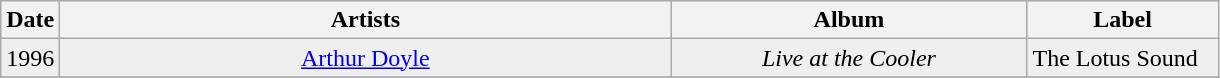<table Class="wikitable" style="text-align: center;" |width=100%>
<tr bgcolor="#CCCCCC">
<th valign="bottom" width="20">Date</th>
<th valign="bottom" width="400">Artists</th>
<th valign="bottom" width="230">Album</th>
<th valign="bottom" width="120">Label</th>
</tr>
<tr bgcolor="#efefef">
<td valign="top">1996</td>
<td valign="top"><a href='#'>Arthur Doyle</a></td>
<td valign="top"><em>Live at the Cooler</em></td>
<td style="text-align: left;" valign="top">The Lotus Sound</td>
</tr>
<tr>
</tr>
</table>
